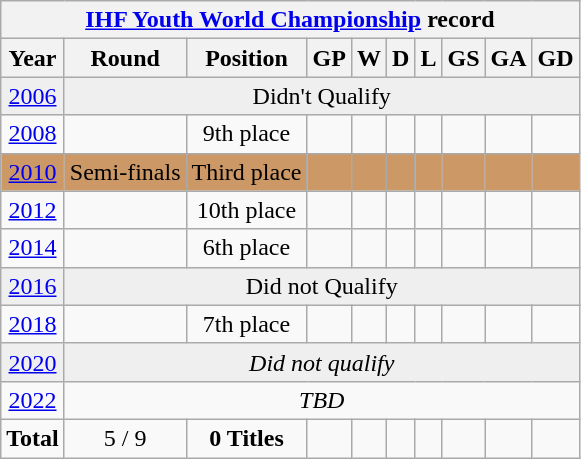<table class="wikitable" style="text-align: center;">
<tr>
<th colspan=11><a href='#'>IHF Youth World Championship</a> record</th>
</tr>
<tr>
<th>Year</th>
<th>Round</th>
<th>Position</th>
<th>GP</th>
<th>W</th>
<th>D</th>
<th>L</th>
<th>GS</th>
<th>GA</th>
<th>GD</th>
</tr>
<tr bgcolor="efefef">
<td> <a href='#'>2006</a></td>
<td colspan=10>Didn't Qualify</td>
</tr>
<tr>
<td> <a href='#'>2008</a></td>
<td></td>
<td>9th place</td>
<td></td>
<td></td>
<td></td>
<td></td>
<td></td>
<td></td>
<td></td>
</tr>
<tr bgcolor=cc9966>
<td> <a href='#'>2010</a></td>
<td>Semi-finals</td>
<td>Third place</td>
<td></td>
<td></td>
<td></td>
<td></td>
<td></td>
<td></td>
<td></td>
</tr>
<tr>
<td> <a href='#'>2012</a></td>
<td></td>
<td>10th place</td>
<td></td>
<td></td>
<td></td>
<td></td>
<td></td>
<td></td>
<td></td>
</tr>
<tr>
<td> <a href='#'>2014</a></td>
<td></td>
<td>6th place</td>
<td></td>
<td></td>
<td></td>
<td></td>
<td></td>
<td></td>
<td></td>
</tr>
<tr bgcolor="efefef">
<td> <a href='#'>2016</a></td>
<td colspan=10>Did not Qualify</td>
</tr>
<tr>
<td> <a href='#'>2018</a></td>
<td></td>
<td>7th place</td>
<td></td>
<td></td>
<td></td>
<td></td>
<td></td>
<td></td>
<td></td>
</tr>
<tr bgcolor="efefef">
<td> <a href='#'>2020</a></td>
<td colspan=10><em>Did not qualify</em></td>
</tr>
<tr>
<td> <a href='#'>2022</a></td>
<td colspan=10><em>TBD</em></td>
</tr>
<tr>
<td><strong>Total</strong></td>
<td>5 / 9</td>
<td><strong>0 Titles</strong></td>
<td></td>
<td></td>
<td></td>
<td></td>
<td></td>
<td></td>
<td></td>
</tr>
</table>
